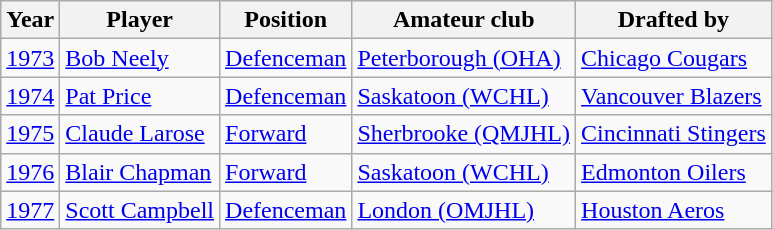<table class="wikitable">
<tr>
<th>Year</th>
<th>Player</th>
<th>Position</th>
<th>Amateur club</th>
<th>Drafted by</th>
</tr>
<tr>
<td><a href='#'>1973</a></td>
<td><a href='#'>Bob Neely</a></td>
<td><a href='#'>Defenceman</a></td>
<td><a href='#'>Peterborough (OHA)</a></td>
<td><a href='#'>Chicago Cougars</a></td>
</tr>
<tr>
<td><a href='#'>1974</a></td>
<td><a href='#'>Pat Price</a></td>
<td><a href='#'>Defenceman</a></td>
<td><a href='#'>Saskatoon (WCHL)</a></td>
<td><a href='#'>Vancouver Blazers</a></td>
</tr>
<tr>
<td><a href='#'>1975</a></td>
<td><a href='#'>Claude Larose</a></td>
<td><a href='#'>Forward</a></td>
<td><a href='#'>Sherbrooke (QMJHL)</a></td>
<td><a href='#'>Cincinnati Stingers</a></td>
</tr>
<tr>
<td><a href='#'>1976</a></td>
<td><a href='#'>Blair Chapman</a></td>
<td><a href='#'>Forward</a></td>
<td><a href='#'>Saskatoon (WCHL)</a></td>
<td><a href='#'>Edmonton Oilers</a></td>
</tr>
<tr>
<td><a href='#'>1977</a></td>
<td><a href='#'>Scott Campbell</a></td>
<td><a href='#'>Defenceman</a></td>
<td><a href='#'>London (OMJHL)</a></td>
<td><a href='#'>Houston Aeros</a></td>
</tr>
</table>
